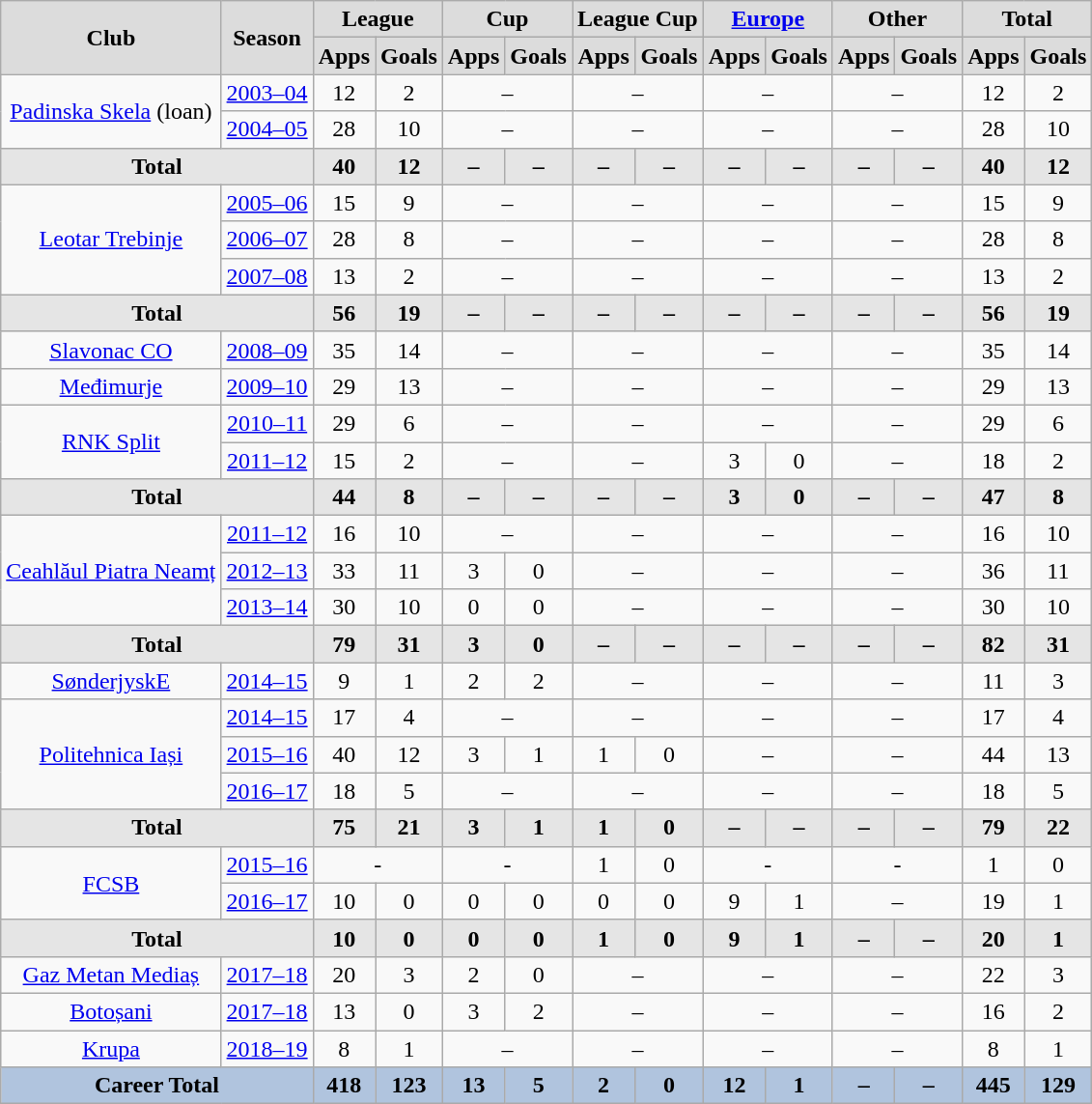<table class="wikitable" style="text-align: center;">
<tr>
<th style="background: #DCDCDC; text-align: center" rowspan="2"><strong>Club</strong></th>
<th style="background: #DCDCDC; text-align: center" rowspan="2"><strong>Season</strong></th>
<th style="background: #DCDCDC; text-align: center" colspan="2"><strong>League</strong></th>
<th style="background: #DCDCDC; text-align: center" colspan="2"><strong>Cup</strong></th>
<th style="background: #DCDCDC; text-align: center" colspan="2"><strong>League Cup</strong></th>
<th style="background: #DCDCDC; text-align: center" colspan="2"><a href='#'>Europe</a></th>
<th style="background: #DCDCDC; text-align: center" colspan="2"><strong>Other</strong></th>
<th style="background: #DCDCDC; text-align: center" colspan="3"><strong>Total</strong></th>
</tr>
<tr>
<th style="background:#dcdcdc; text-align:center;">Apps</th>
<th style="background:#dcdcdc; text-align:center;">Goals</th>
<th style="background:#dcdcdc; text-align:center;">Apps</th>
<th style="background:#dcdcdc; text-align:center;">Goals</th>
<th style="background:#dcdcdc; text-align:center;">Apps</th>
<th style="background:#dcdcdc; text-align:center;">Goals</th>
<th style="background:#dcdcdc; text-align:center;">Apps</th>
<th style="background:#dcdcdc; text-align:center;">Goals</th>
<th style="background:#dcdcdc; text-align:center;">Apps</th>
<th style="background:#dcdcdc; text-align:center;">Goals</th>
<th style="background:#dcdcdc; text-align:center;">Apps</th>
<th style="background:#dcdcdc; text-align:center;">Goals</th>
</tr>
<tr>
<td rowspan="2"><a href='#'>Padinska Skela</a> (loan)</td>
<td><a href='#'>2003–04</a></td>
<td>12</td>
<td>2</td>
<td rowspan=1 colspan="2">–</td>
<td rowspan=1 colspan="2">–</td>
<td rowspan=1 colspan="2">–</td>
<td rowspan=1 colspan="2">–</td>
<td>12</td>
<td>2</td>
</tr>
<tr>
<td><a href='#'>2004–05</a></td>
<td>28</td>
<td>10</td>
<td rowspan=1 colspan="2">–</td>
<td rowspan=1 colspan="2">–</td>
<td rowspan=1 colspan="2">–</td>
<td rowspan=1 colspan="2">–</td>
<td>28</td>
<td>10</td>
</tr>
<tr>
<th style="background: #E5E5E5; text-align: center" colspan="2">Total</th>
<th style="background:#e5e5e5; text-align:center;">40</th>
<th style="background:#e5e5e5; text-align:center;">12</th>
<th style="background:#e5e5e5; text-align:center;">–</th>
<th style="background:#e5e5e5; text-align:center;">–</th>
<th style="background:#e5e5e5; text-align:center;">–</th>
<th style="background:#e5e5e5; text-align:center;">–</th>
<th style="background:#e5e5e5; text-align:center;">–</th>
<th style="background:#e5e5e5; text-align:center;">–</th>
<th style="background:#e5e5e5; text-align:center;">–</th>
<th style="background:#e5e5e5; text-align:center;">–</th>
<th style="background:#e5e5e5; text-align:center;">40</th>
<th style="background:#e5e5e5; text-align:center;">12</th>
</tr>
<tr>
<td rowspan="3"><a href='#'>Leotar Trebinje</a></td>
<td><a href='#'>2005–06</a></td>
<td>15</td>
<td>9</td>
<td rowspan=1 colspan="2">–</td>
<td rowspan=1 colspan="2">–</td>
<td rowspan=1 colspan="2">–</td>
<td rowspan=1 colspan="2">–</td>
<td>15</td>
<td>9</td>
</tr>
<tr>
<td><a href='#'>2006–07</a></td>
<td>28</td>
<td>8</td>
<td rowspan=1 colspan="2">–</td>
<td rowspan=1 colspan="2">–</td>
<td rowspan=1 colspan="2">–</td>
<td rowspan=1 colspan="2">–</td>
<td>28</td>
<td>8</td>
</tr>
<tr>
<td><a href='#'>2007–08</a></td>
<td>13</td>
<td>2</td>
<td rowspan=1 colspan="2">–</td>
<td rowspan=1 colspan="2">–</td>
<td rowspan=1 colspan="2">–</td>
<td rowspan=1 colspan="2">–</td>
<td>13</td>
<td>2</td>
</tr>
<tr>
<th style="background: #E5E5E5; text-align: center" colspan="2">Total</th>
<th style="background:#e5e5e5; text-align:center;">56</th>
<th style="background:#e5e5e5; text-align:center;">19</th>
<th style="background:#e5e5e5; text-align:center;">–</th>
<th style="background:#e5e5e5; text-align:center;">–</th>
<th style="background:#e5e5e5; text-align:center;">–</th>
<th style="background:#e5e5e5; text-align:center;">–</th>
<th style="background:#e5e5e5; text-align:center;">–</th>
<th style="background:#e5e5e5; text-align:center;">–</th>
<th style="background:#e5e5e5; text-align:center;">–</th>
<th style="background:#e5e5e5; text-align:center;">–</th>
<th style="background:#e5e5e5; text-align:center;">56</th>
<th style="background:#e5e5e5; text-align:center;">19</th>
</tr>
<tr>
<td rowspan="1"><a href='#'>Slavonac CO</a></td>
<td><a href='#'>2008–09</a></td>
<td>35</td>
<td>14</td>
<td rowspan=1 colspan="2">–</td>
<td rowspan=1 colspan="2">–</td>
<td rowspan=1 colspan="2">–</td>
<td rowspan=1 colspan="2">–</td>
<td>35</td>
<td>14</td>
</tr>
<tr>
<td rowspan="1"><a href='#'>Međimurje</a></td>
<td><a href='#'>2009–10</a></td>
<td>29</td>
<td>13</td>
<td rowspan=1 colspan="2">–</td>
<td rowspan=1 colspan="2">–</td>
<td rowspan=1 colspan="2">–</td>
<td rowspan=1 colspan="2">–</td>
<td>29</td>
<td>13</td>
</tr>
<tr>
<td rowspan="2"><a href='#'>RNK Split</a></td>
<td><a href='#'>2010–11</a></td>
<td>29</td>
<td>6</td>
<td rowspan=1 colspan="2">–</td>
<td rowspan=1 colspan="2">–</td>
<td rowspan=1 colspan="2">–</td>
<td rowspan=1 colspan="2">–</td>
<td>29</td>
<td>6</td>
</tr>
<tr>
<td><a href='#'>2011–12</a></td>
<td>15</td>
<td>2</td>
<td rowspan=1 colspan="2">–</td>
<td rowspan=1 colspan="2">–</td>
<td>3</td>
<td>0</td>
<td rowspan=1 colspan="2">–</td>
<td>18</td>
<td>2</td>
</tr>
<tr>
<th style="background: #E5E5E5; text-align: center" colspan="2">Total</th>
<th style="background:#e5e5e5; text-align:center;">44</th>
<th style="background:#e5e5e5; text-align:center;">8</th>
<th style="background:#e5e5e5; text-align:center;">–</th>
<th style="background:#e5e5e5; text-align:center;">–</th>
<th style="background:#e5e5e5; text-align:center;">–</th>
<th style="background:#e5e5e5; text-align:center;">–</th>
<th style="background:#e5e5e5; text-align:center;">3</th>
<th style="background:#e5e5e5; text-align:center;">0</th>
<th style="background:#e5e5e5; text-align:center;">–</th>
<th style="background:#e5e5e5; text-align:center;">–</th>
<th style="background:#e5e5e5; text-align:center;">47</th>
<th style="background:#e5e5e5; text-align:center;">8</th>
</tr>
<tr>
<td rowspan="3"><a href='#'>Ceahlăul Piatra Neamț</a></td>
<td><a href='#'>2011–12</a></td>
<td>16</td>
<td>10</td>
<td rowspan=1 colspan="2">–</td>
<td rowspan=1 colspan="2">–</td>
<td rowspan=1 colspan="2">–</td>
<td rowspan=1 colspan="2">–</td>
<td>16</td>
<td>10</td>
</tr>
<tr>
<td><a href='#'>2012–13</a></td>
<td>33</td>
<td>11</td>
<td>3</td>
<td>0</td>
<td rowspan=1 colspan="2">–</td>
<td rowspan=1 colspan="2">–</td>
<td rowspan=1 colspan="2">–</td>
<td>36</td>
<td>11</td>
</tr>
<tr>
<td><a href='#'>2013–14</a></td>
<td>30</td>
<td>10</td>
<td>0</td>
<td>0</td>
<td rowspan=1 colspan="2">–</td>
<td rowspan=1 colspan="2">–</td>
<td rowspan=1 colspan="2">–</td>
<td>30</td>
<td>10</td>
</tr>
<tr>
<th style="background: #E5E5E5; text-align: center" colspan="2">Total</th>
<th style="background:#e5e5e5; text-align:center;">79</th>
<th style="background:#e5e5e5; text-align:center;">31</th>
<th style="background:#e5e5e5; text-align:center;">3</th>
<th style="background:#e5e5e5; text-align:center;">0</th>
<th style="background:#e5e5e5; text-align:center;">–</th>
<th style="background:#e5e5e5; text-align:center;">–</th>
<th style="background:#e5e5e5; text-align:center;">–</th>
<th style="background:#e5e5e5; text-align:center;">–</th>
<th style="background:#e5e5e5; text-align:center;">–</th>
<th style="background:#e5e5e5; text-align:center;">–</th>
<th style="background:#e5e5e5; text-align:center;">82</th>
<th style="background:#e5e5e5; text-align:center;">31</th>
</tr>
<tr>
<td rowspan="1"><a href='#'>SønderjyskE</a></td>
<td><a href='#'>2014–15</a></td>
<td>9</td>
<td>1</td>
<td>2</td>
<td>2</td>
<td rowspan=1 colspan="2">–</td>
<td rowspan=1 colspan="2">–</td>
<td rowspan=1 colspan="2">–</td>
<td>11</td>
<td>3</td>
</tr>
<tr>
<td rowspan="3"><a href='#'>Politehnica Iași</a></td>
<td><a href='#'>2014–15</a></td>
<td>17</td>
<td>4</td>
<td rowspan=1 colspan="2">–</td>
<td rowspan=1 colspan="2">–</td>
<td rowspan=1 colspan="2">–</td>
<td rowspan=1 colspan="2">–</td>
<td>17</td>
<td>4</td>
</tr>
<tr>
<td><a href='#'>2015–16</a></td>
<td>40</td>
<td>12</td>
<td>3</td>
<td>1</td>
<td>1</td>
<td>0</td>
<td rowspan=1 colspan="2">–</td>
<td rowspan=1 colspan="2">–</td>
<td>44</td>
<td>13</td>
</tr>
<tr>
<td><a href='#'>2016–17</a></td>
<td>18</td>
<td>5</td>
<td rowspan=1 colspan="2">–</td>
<td rowspan=1 colspan="2">–</td>
<td rowspan=1 colspan="2">–</td>
<td rowspan=1 colspan="2">–</td>
<td>18</td>
<td>5</td>
</tr>
<tr>
<th style="background: #E5E5E5; text-align: center" colspan="2">Total</th>
<th style="background:#e5e5e5; text-align:center;">75</th>
<th style="background:#e5e5e5; text-align:center;">21</th>
<th style="background:#e5e5e5; text-align:center;">3</th>
<th style="background:#e5e5e5; text-align:center;">1</th>
<th style="background:#e5e5e5; text-align:center;">1</th>
<th style="background:#e5e5e5; text-align:center;">0</th>
<th style="background:#e5e5e5; text-align:center;">–</th>
<th style="background:#e5e5e5; text-align:center;">–</th>
<th style="background:#e5e5e5; text-align:center;">–</th>
<th style="background:#e5e5e5; text-align:center;">–</th>
<th style="background:#e5e5e5; text-align:center;">79</th>
<th style="background:#e5e5e5; text-align:center;">22</th>
</tr>
<tr>
<td rowspan="2"><a href='#'>FCSB</a></td>
<td><a href='#'>2015–16</a></td>
<td owspan=1 colspan="2">-</td>
<td owspan=1 colspan="2">-</td>
<td>1</td>
<td>0</td>
<td owspan=1 colspan="2">-</td>
<td owspan=1 colspan="2">-</td>
<td>1</td>
<td>0</td>
</tr>
<tr>
<td><a href='#'>2016–17</a></td>
<td>10</td>
<td>0</td>
<td>0</td>
<td>0</td>
<td>0</td>
<td>0</td>
<td>9</td>
<td>1</td>
<td rowspan=1 colspan="2">–</td>
<td>19</td>
<td>1</td>
</tr>
<tr>
<th style="background: #E5E5E5; text-align: center" colspan="2">Total</th>
<th style="background:#e5e5e5; text-align:center;">10</th>
<th style="background:#e5e5e5; text-align:center;">0</th>
<th style="background:#e5e5e5; text-align:center;">0</th>
<th style="background:#e5e5e5; text-align:center;">0</th>
<th style="background:#e5e5e5; text-align:center;">1</th>
<th style="background:#e5e5e5; text-align:center;">0</th>
<th style="background:#e5e5e5; text-align:center;">9</th>
<th style="background:#e5e5e5; text-align:center;">1</th>
<th style="background:#e5e5e5; text-align:center;">–</th>
<th style="background:#e5e5e5; text-align:center;">–</th>
<th style="background:#e5e5e5; text-align:center;">20</th>
<th style="background:#e5e5e5; text-align:center;">1</th>
</tr>
<tr>
<td rowspan="1"><a href='#'>Gaz Metan Mediaș</a></td>
<td><a href='#'>2017–18</a></td>
<td>20</td>
<td>3</td>
<td>2</td>
<td>0</td>
<td rowspan=1 colspan="2">–</td>
<td rowspan=1 colspan="2">–</td>
<td rowspan=1 colspan="2">–</td>
<td>22</td>
<td>3</td>
</tr>
<tr>
<td rowspan="1"><a href='#'>Botoșani</a></td>
<td><a href='#'>2017–18</a></td>
<td>13</td>
<td>0</td>
<td>3</td>
<td>2</td>
<td rowspan=1 colspan="2">–</td>
<td rowspan=1 colspan="2">–</td>
<td rowspan=1 colspan="2">–</td>
<td>16</td>
<td>2</td>
</tr>
<tr>
<td rowspan="1"><a href='#'>Krupa</a></td>
<td><a href='#'>2018–19</a></td>
<td>8</td>
<td>1</td>
<td rowspan=1 colspan="2">–</td>
<td rowspan=1 colspan="2">–</td>
<td rowspan=1 colspan="2">–</td>
<td rowspan=1 colspan="2">–</td>
<td>8</td>
<td>1</td>
</tr>
<tr>
<th style="background: #b0c4de; text-align: center" colspan="2"><strong>Career Total</strong></th>
<th style="background:#b0c4de; text-align:center;">418</th>
<th style="background:#b0c4de; text-align:center;">123</th>
<th style="background:#b0c4de; text-align:center;">13</th>
<th style="background:#b0c4de; text-align:center;">5</th>
<th style="background:#b0c4de; text-align:center;">2</th>
<th style="background:#b0c4de; text-align:center;">0</th>
<th style="background:#b0c4de; text-align:center;">12</th>
<th style="background:#b0c4de; text-align:center;">1</th>
<th style="background:#b0c4de; text-align:center;">–</th>
<th style="background:#b0c4de; text-align:center;">–</th>
<th style="background:#b0c4de; text-align:center;">445</th>
<th style="background:#b0c4de; text-align:center;">129</th>
</tr>
</table>
